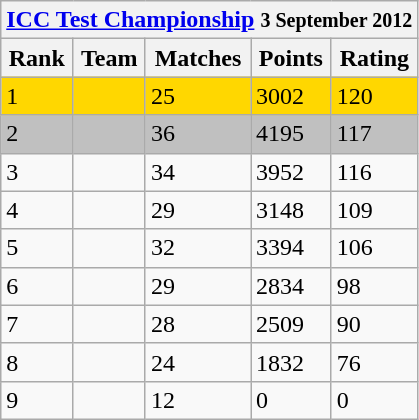<table class="wikitable" style="white-space:nowrap">
<tr>
<th colspan="5"><a href='#'>ICC Test Championship</a> <small>3 September 2012</small></th>
</tr>
<tr>
<th>Rank</th>
<th>Team</th>
<th>Matches</th>
<th>Points</th>
<th>Rating</th>
</tr>
<tr style="background:gold">
<td>1</td>
<td style="text-align:left"></td>
<td>25</td>
<td>3002</td>
<td>120</td>
</tr>
<tr style="background:silver">
<td>2</td>
<td style="text-align:left"></td>
<td>36</td>
<td>4195</td>
<td>117</td>
</tr>
<tr>
<td>3</td>
<td style="text-align:left"></td>
<td>34</td>
<td>3952</td>
<td>116</td>
</tr>
<tr>
<td>4</td>
<td style="text-align:left"></td>
<td>29</td>
<td>3148</td>
<td>109</td>
</tr>
<tr>
<td>5</td>
<td style="text-align:left"></td>
<td>32</td>
<td>3394</td>
<td>106</td>
</tr>
<tr>
<td>6</td>
<td style="text-align:left"></td>
<td>29</td>
<td>2834</td>
<td>98</td>
</tr>
<tr>
<td>7</td>
<td style="text-align:left"></td>
<td>28</td>
<td>2509</td>
<td>90</td>
</tr>
<tr>
<td>8</td>
<td style="text-align:left"></td>
<td>24</td>
<td>1832</td>
<td>76</td>
</tr>
<tr>
<td>9</td>
<td style="text-align:left"></td>
<td>12</td>
<td>0</td>
<td>0</td>
</tr>
</table>
